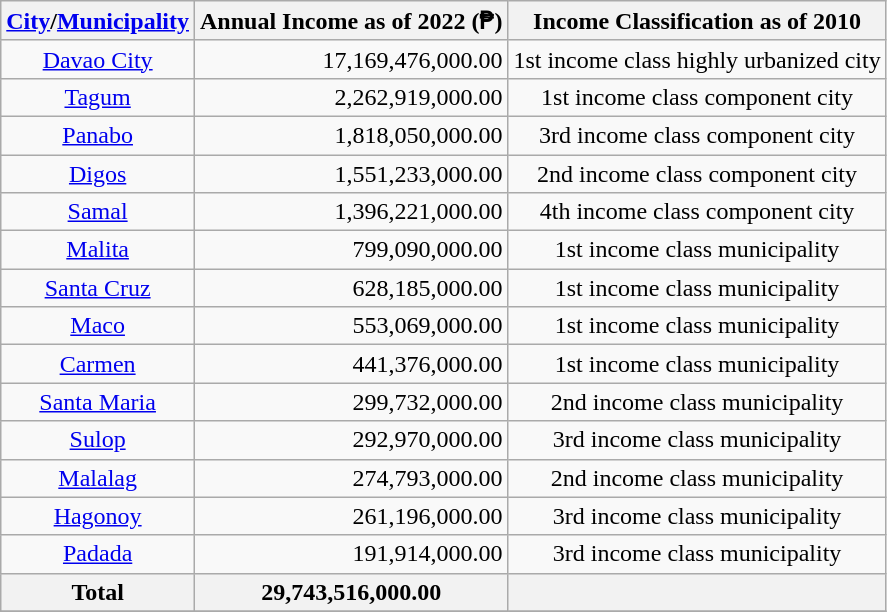<table class="wikitable sortable">
<tr>
<th><a href='#'>City</a>/<a href='#'>Municipality</a></th>
<th>Annual Income as of 2022 (₱)</th>
<th>Income Classification as of 2010</th>
</tr>
<tr>
<td align=center><a href='#'>Davao City</a></td>
<td align=right>17,169,476,000.00</td>
<td align=center>1st income class highly urbanized city</td>
</tr>
<tr>
<td align=center><a href='#'>Tagum</a></td>
<td align=right>2,262,919,000.00</td>
<td align=center>1st income class component city</td>
</tr>
<tr>
<td align=center><a href='#'>Panabo</a></td>
<td align=right>1,818,050,000.00</td>
<td align=center>3rd income class component city</td>
</tr>
<tr>
<td align=center><a href='#'>Digos</a></td>
<td align=right>1,551,233,000.00</td>
<td align=center>2nd income class component city</td>
</tr>
<tr>
<td align=center><a href='#'>Samal</a></td>
<td align=right>1,396,221,000.00</td>
<td align=center>4th income class component city</td>
</tr>
<tr>
<td align=center><a href='#'>Malita</a></td>
<td align=right>799,090,000.00</td>
<td align=center>1st income class municipality</td>
</tr>
<tr>
<td align=center><a href='#'>Santa Cruz</a></td>
<td align=right>628,185,000.00</td>
<td align=center>1st income class municipality</td>
</tr>
<tr>
<td align=center><a href='#'>Maco</a></td>
<td align=right>553,069,000.00</td>
<td align=center>1st income class municipality</td>
</tr>
<tr>
<td align=center><a href='#'>Carmen</a></td>
<td align=right>441,376,000.00</td>
<td align=center>1st income class municipality</td>
</tr>
<tr>
<td align=center><a href='#'>Santa Maria</a></td>
<td align=right>299,732,000.00</td>
<td align=center>2nd income class municipality</td>
</tr>
<tr>
<td align=center><a href='#'>Sulop</a></td>
<td align=right>292,970,000.00</td>
<td align=center>3rd income class municipality</td>
</tr>
<tr>
<td align=center><a href='#'>Malalag</a></td>
<td align=right>274,793,000.00</td>
<td align=center>2nd income class municipality</td>
</tr>
<tr>
<td align=center><a href='#'>Hagonoy</a></td>
<td align=right>261,196,000.00</td>
<td align=center>3rd income class municipality</td>
</tr>
<tr>
<td align=center><a href='#'>Padada</a></td>
<td align=right>191,914,000.00</td>
<td align=center>3rd income class municipality</td>
</tr>
<tr>
<th>Total</th>
<th align=right>29,743,516,000.00</th>
<th></th>
</tr>
<tr>
</tr>
</table>
